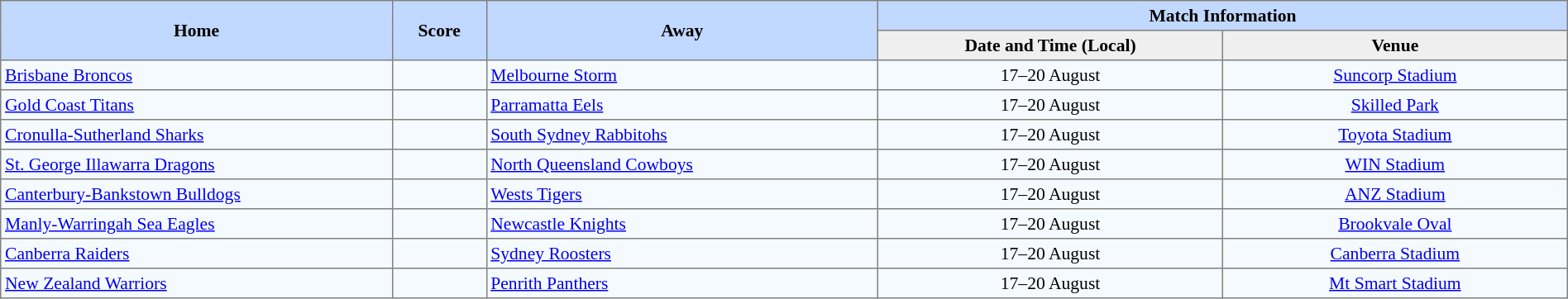<table border="1" cellpadding="3" cellspacing="0" style="border-collapse:collapse; font-size:90%; width:100%;">
<tr bgcolor=#C1D8FF>
<th rowspan=2 width=25%>Home</th>
<th rowspan=2 width=6%>Score</th>
<th rowspan=2 width=25%>Away</th>
<th colspan=6>Match Information</th>
</tr>
<tr bgcolor=#EFEFEF>
<th width=22%>Date and Time (Local)</th>
<th width=22%>Venue</th>
</tr>
<tr style="text-align:center; background:#f5faff;">
<td align=left> <a href='#'>Brisbane Broncos</a></td>
<td></td>
<td align=left> <a href='#'>Melbourne Storm</a></td>
<td>17–20 August</td>
<td><a href='#'>Suncorp Stadium</a></td>
</tr>
<tr style="text-align:center; background:#f5faff;">
<td align=left> <a href='#'>Gold Coast Titans</a></td>
<td></td>
<td align=left> <a href='#'>Parramatta Eels</a></td>
<td>17–20 August</td>
<td><a href='#'>Skilled Park</a></td>
</tr>
<tr style="text-align:center; background:#f5faff;">
<td align=left> <a href='#'>Cronulla-Sutherland Sharks</a></td>
<td></td>
<td align=left> <a href='#'>South Sydney Rabbitohs</a></td>
<td>17–20 August</td>
<td><a href='#'>Toyota Stadium</a></td>
</tr>
<tr style="text-align:center; background:#f5faff;">
<td align=left> <a href='#'>St. George Illawarra Dragons</a></td>
<td></td>
<td align=left> <a href='#'>North Queensland Cowboys</a></td>
<td>17–20 August</td>
<td><a href='#'>WIN Stadium</a></td>
</tr>
<tr style="text-align:center; background:#f5faff;">
<td align=left> <a href='#'>Canterbury-Bankstown Bulldogs</a></td>
<td></td>
<td align=left> <a href='#'>Wests Tigers</a></td>
<td>17–20 August</td>
<td><a href='#'>ANZ Stadium</a></td>
</tr>
<tr style="text-align:center; background:#f5faff;">
<td align=left> <a href='#'>Manly-Warringah Sea Eagles</a></td>
<td></td>
<td align=left> <a href='#'>Newcastle Knights</a></td>
<td>17–20 August</td>
<td><a href='#'>Brookvale Oval</a></td>
</tr>
<tr style="text-align:center; background:#f5faff;">
<td align=left> <a href='#'>Canberra Raiders</a></td>
<td></td>
<td align=left> <a href='#'>Sydney Roosters</a></td>
<td>17–20 August</td>
<td><a href='#'>Canberra Stadium</a></td>
</tr>
<tr style="text-align:center; background:#f5faff;">
<td align=left> <a href='#'>New Zealand Warriors</a></td>
<td></td>
<td align=left> <a href='#'>Penrith Panthers</a></td>
<td>17–20 August</td>
<td><a href='#'>Mt Smart Stadium</a></td>
</tr>
</table>
